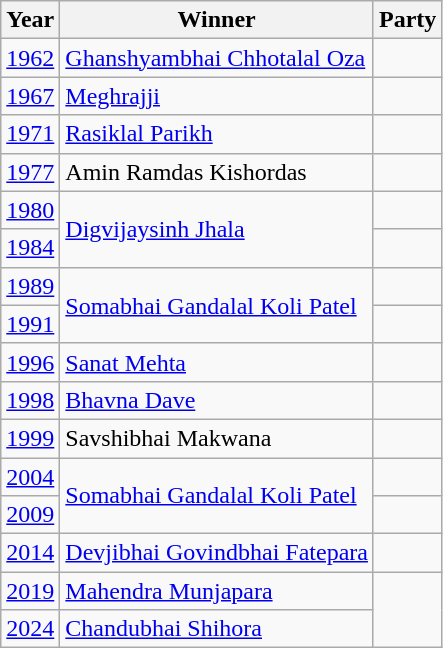<table class="wikitable sortable">
<tr>
<th>Year</th>
<th>Winner</th>
<th colspan=2>Party</th>
</tr>
<tr>
<td><a href='#'>1962</a></td>
<td><a href='#'>Ghanshyambhai Chhotalal Oza</a></td>
<td></td>
</tr>
<tr>
<td><a href='#'>1967</a></td>
<td><a href='#'>Meghrajji</a></td>
<td></td>
</tr>
<tr>
<td><a href='#'>1971</a></td>
<td><a href='#'>Rasiklal Parikh</a></td>
<td></td>
</tr>
<tr>
<td><a href='#'>1977</a></td>
<td>Amin Ramdas Kishordas</td>
<td></td>
</tr>
<tr>
<td><a href='#'>1980</a></td>
<td rowspan="2"><a href='#'>Digvijaysinh Jhala</a></td>
<td></td>
</tr>
<tr>
<td><a href='#'>1984</a></td>
<td></td>
</tr>
<tr>
<td><a href='#'>1989</a></td>
<td rowspan="2"><a href='#'>Somabhai Gandalal Koli Patel</a></td>
<td></td>
</tr>
<tr>
<td><a href='#'>1991</a></td>
</tr>
<tr>
<td><a href='#'>1996</a></td>
<td><a href='#'>Sanat Mehta</a></td>
<td></td>
</tr>
<tr>
<td><a href='#'>1998</a></td>
<td><a href='#'>Bhavna Dave</a></td>
<td></td>
</tr>
<tr>
<td><a href='#'>1999</a></td>
<td>Savshibhai Makwana</td>
<td></td>
</tr>
<tr>
<td><a href='#'>2004</a></td>
<td rowspan="2"><a href='#'>Somabhai Gandalal Koli Patel</a></td>
<td></td>
</tr>
<tr>
<td><a href='#'>2009</a></td>
<td></td>
</tr>
<tr>
<td><a href='#'>2014</a></td>
<td><a href='#'>Devjibhai Govindbhai Fatepara</a></td>
<td></td>
</tr>
<tr>
<td><a href='#'>2019</a></td>
<td><a href='#'>Mahendra Munjapara</a></td>
</tr>
<tr>
<td><a href='#'>2024</a></td>
<td><a href='#'>Chandubhai Shihora</a></td>
</tr>
</table>
